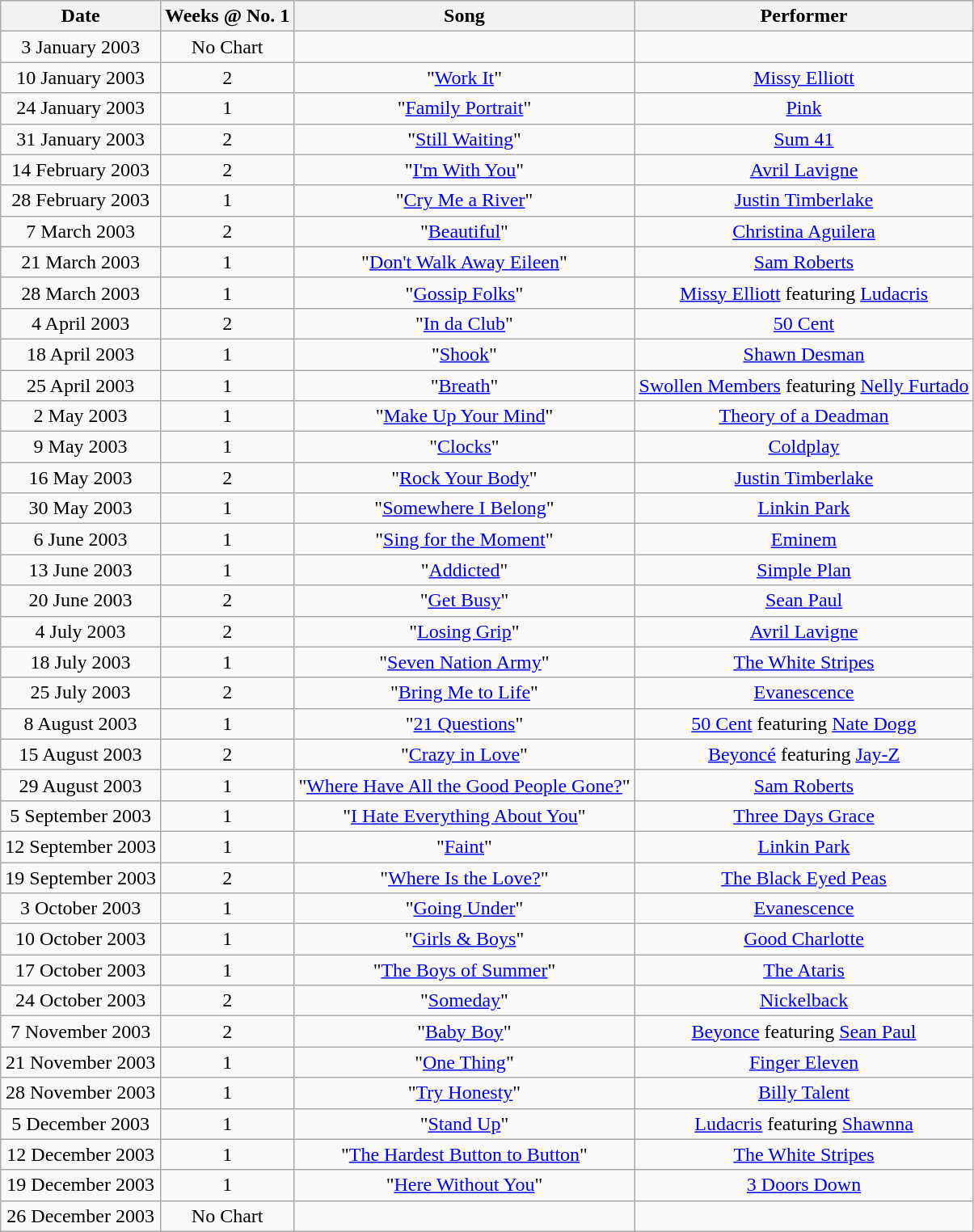<table class="wikitable" style="text-align: center;">
<tr>
<th>Date</th>
<th>Weeks @ No. 1</th>
<th>Song</th>
<th>Performer</th>
</tr>
<tr>
<td>3 January 2003</td>
<td>No Chart</td>
<td></td>
<td></td>
</tr>
<tr>
<td>10 January 2003</td>
<td>2</td>
<td>"<a href='#'>Work It</a>"</td>
<td><a href='#'>Missy Elliott</a></td>
</tr>
<tr>
<td>24 January 2003</td>
<td>1</td>
<td>"<a href='#'>Family Portrait</a>"</td>
<td><a href='#'>Pink</a></td>
</tr>
<tr>
<td>31 January 2003</td>
<td>2</td>
<td>"<a href='#'>Still Waiting</a>"</td>
<td><a href='#'>Sum 41</a></td>
</tr>
<tr>
<td>14 February 2003</td>
<td>2</td>
<td>"<a href='#'>I'm With You</a>"</td>
<td><a href='#'>Avril Lavigne</a></td>
</tr>
<tr>
<td>28 February 2003</td>
<td>1</td>
<td>"<a href='#'>Cry Me a River</a>"</td>
<td><a href='#'>Justin Timberlake</a></td>
</tr>
<tr>
<td>7 March 2003</td>
<td>2</td>
<td>"<a href='#'>Beautiful</a>"</td>
<td><a href='#'>Christina Aguilera</a></td>
</tr>
<tr>
<td>21 March 2003</td>
<td>1</td>
<td>"<a href='#'>Don't Walk Away Eileen</a>"</td>
<td><a href='#'>Sam Roberts</a></td>
</tr>
<tr>
<td>28 March 2003</td>
<td>1</td>
<td>"<a href='#'>Gossip Folks</a>"</td>
<td><a href='#'>Missy Elliott</a> featuring <a href='#'>Ludacris</a></td>
</tr>
<tr>
<td>4 April 2003</td>
<td>2</td>
<td>"<a href='#'>In da Club</a>"</td>
<td><a href='#'>50 Cent</a></td>
</tr>
<tr>
<td>18 April 2003</td>
<td>1</td>
<td>"<a href='#'>Shook</a>"</td>
<td><a href='#'>Shawn Desman</a></td>
</tr>
<tr>
<td>25 April 2003</td>
<td>1</td>
<td>"<a href='#'>Breath</a>"</td>
<td><a href='#'>Swollen Members</a> featuring <a href='#'>Nelly Furtado</a></td>
</tr>
<tr>
<td>2 May 2003</td>
<td>1</td>
<td>"<a href='#'>Make Up Your Mind</a>"</td>
<td><a href='#'>Theory of a Deadman</a></td>
</tr>
<tr>
<td>9 May 2003</td>
<td>1</td>
<td>"<a href='#'>Clocks</a>"</td>
<td><a href='#'>Coldplay</a></td>
</tr>
<tr>
<td>16 May 2003</td>
<td>2</td>
<td>"<a href='#'>Rock Your Body</a>"</td>
<td><a href='#'>Justin Timberlake</a></td>
</tr>
<tr>
<td>30 May 2003</td>
<td>1</td>
<td>"<a href='#'>Somewhere I Belong</a>"</td>
<td><a href='#'>Linkin Park</a></td>
</tr>
<tr>
<td>6 June 2003</td>
<td>1</td>
<td>"<a href='#'>Sing for the Moment</a>"</td>
<td><a href='#'>Eminem</a></td>
</tr>
<tr>
<td>13 June 2003</td>
<td>1</td>
<td>"<a href='#'>Addicted</a>"</td>
<td><a href='#'>Simple Plan</a></td>
</tr>
<tr>
<td>20 June 2003</td>
<td>2</td>
<td>"<a href='#'>Get Busy</a>"</td>
<td><a href='#'>Sean Paul</a></td>
</tr>
<tr>
<td>4 July 2003</td>
<td>2</td>
<td>"<a href='#'>Losing Grip</a>"</td>
<td><a href='#'>Avril Lavigne</a></td>
</tr>
<tr>
<td>18 July 2003</td>
<td>1</td>
<td>"<a href='#'>Seven Nation Army</a>"</td>
<td><a href='#'>The White Stripes</a></td>
</tr>
<tr>
<td>25 July 2003</td>
<td>2</td>
<td>"<a href='#'>Bring Me to Life</a>"</td>
<td><a href='#'>Evanescence</a></td>
</tr>
<tr>
<td>8 August 2003</td>
<td>1</td>
<td>"<a href='#'>21 Questions</a>"</td>
<td><a href='#'>50 Cent</a> featuring <a href='#'>Nate Dogg</a></td>
</tr>
<tr>
<td>15 August 2003</td>
<td>2</td>
<td>"<a href='#'>Crazy in Love</a>"</td>
<td><a href='#'>Beyoncé</a> featuring <a href='#'>Jay-Z</a></td>
</tr>
<tr>
<td>29 August 2003</td>
<td>1</td>
<td>"<a href='#'>Where Have All the Good People Gone?</a>"</td>
<td><a href='#'>Sam Roberts</a></td>
</tr>
<tr>
<td>5 September 2003</td>
<td>1</td>
<td>"<a href='#'>I Hate Everything About You</a>"</td>
<td><a href='#'>Three Days Grace</a></td>
</tr>
<tr>
<td>12 September 2003</td>
<td>1</td>
<td>"<a href='#'>Faint</a>"</td>
<td><a href='#'>Linkin Park</a></td>
</tr>
<tr>
<td>19 September 2003</td>
<td>2</td>
<td>"<a href='#'>Where Is the Love?</a>"</td>
<td><a href='#'>The Black Eyed Peas</a></td>
</tr>
<tr>
<td>3 October 2003</td>
<td>1</td>
<td>"<a href='#'>Going Under</a>"</td>
<td><a href='#'>Evanescence</a></td>
</tr>
<tr>
<td>10 October 2003</td>
<td>1</td>
<td>"<a href='#'>Girls & Boys</a>"</td>
<td><a href='#'>Good Charlotte</a></td>
</tr>
<tr>
<td>17 October 2003</td>
<td>1</td>
<td>"<a href='#'>The Boys of Summer</a>"</td>
<td><a href='#'>The Ataris</a></td>
</tr>
<tr>
<td>24 October 2003</td>
<td>2</td>
<td>"<a href='#'>Someday</a>"</td>
<td><a href='#'>Nickelback</a></td>
</tr>
<tr>
<td>7 November 2003</td>
<td>2</td>
<td>"<a href='#'>Baby Boy</a>"</td>
<td><a href='#'>Beyonce</a> featuring <a href='#'>Sean Paul</a></td>
</tr>
<tr>
<td>21 November 2003</td>
<td>1</td>
<td>"<a href='#'>One Thing</a>"</td>
<td><a href='#'>Finger Eleven</a></td>
</tr>
<tr>
<td>28 November 2003</td>
<td>1</td>
<td>"<a href='#'>Try Honesty</a>"</td>
<td><a href='#'>Billy Talent</a></td>
</tr>
<tr>
<td>5 December 2003</td>
<td>1</td>
<td>"<a href='#'>Stand Up</a>"</td>
<td><a href='#'>Ludacris</a> featuring <a href='#'>Shawnna</a></td>
</tr>
<tr>
<td>12 December 2003</td>
<td>1</td>
<td>"<a href='#'>The Hardest Button to Button</a>"</td>
<td><a href='#'>The White Stripes</a></td>
</tr>
<tr>
<td>19 December 2003</td>
<td>1</td>
<td>"<a href='#'>Here Without You</a>"</td>
<td><a href='#'>3 Doors Down</a></td>
</tr>
<tr>
<td>26 December 2003</td>
<td>No Chart</td>
<td></td>
<td></td>
</tr>
</table>
